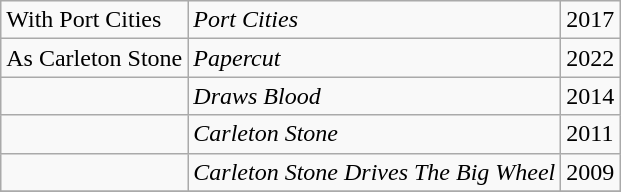<table class="wikitable">
<tr>
<td>With Port Cities</td>
<td><em>Port Cities</em></td>
<td>2017</td>
</tr>
<tr>
<td>As Carleton Stone</td>
<td><em>Papercut</em></td>
<td>2022</td>
</tr>
<tr>
<td></td>
<td><em>Draws Blood</em></td>
<td>2014</td>
</tr>
<tr>
<td></td>
<td><em>Carleton Stone</em></td>
<td>2011</td>
</tr>
<tr>
<td></td>
<td><em>Carleton Stone Drives The Big Wheel</em></td>
<td>2009</td>
</tr>
<tr>
</tr>
</table>
